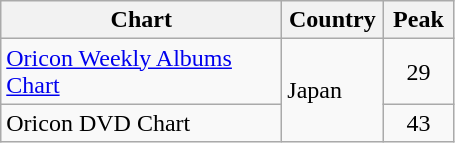<table class="wikitable">
<tr>
<th style="width:180px;">Chart</th>
<th style="width:60px;">Country</th>
<th style="width:40px;">Peak</th>
</tr>
<tr>
<td><a href='#'>Oricon Weekly Albums Chart</a></td>
<td rowspan=2>Japan</td>
<td style="text-align:center">29</td>
</tr>
<tr>
<td>Oricon DVD Chart</td>
<td style="text-align:center">43</td>
</tr>
</table>
